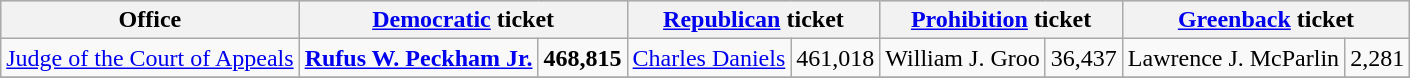<table class=wikitable>
<tr bgcolor=lightgrey>
<th>Office</th>
<th colspan="2" ><a href='#'>Democratic</a> ticket</th>
<th colspan="2" ><a href='#'>Republican</a> ticket</th>
<th colspan="2" ><a href='#'>Prohibition</a> ticket</th>
<th colspan="2" ><a href='#'>Greenback</a> ticket</th>
</tr>
<tr>
<td><a href='#'>Judge of the Court of Appeals</a></td>
<td><strong><a href='#'>Rufus W. Peckham Jr.</a></strong></td>
<td align="right"><strong>468,815</strong></td>
<td><a href='#'>Charles Daniels</a></td>
<td align="right">461,018</td>
<td>William J. Groo</td>
<td align="right">36,437</td>
<td>Lawrence J. McParlin</td>
<td align="right">2,281</td>
</tr>
<tr>
</tr>
</table>
